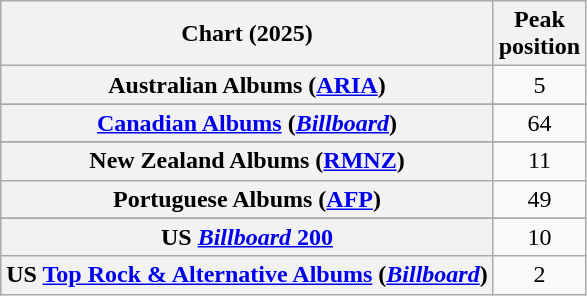<table class="wikitable sortable plainrowheaders" style="text-align:center">
<tr>
<th scope="col">Chart (2025)</th>
<th scope="col">Peak<br>position</th>
</tr>
<tr>
<th scope="row">Australian Albums (<a href='#'>ARIA</a>)</th>
<td>5</td>
</tr>
<tr>
</tr>
<tr>
</tr>
<tr>
</tr>
<tr>
<th scope="row"><a href='#'>Canadian Albums</a> (<em><a href='#'>Billboard</a></em>)</th>
<td>64</td>
</tr>
<tr>
</tr>
<tr>
</tr>
<tr>
</tr>
<tr>
</tr>
<tr>
</tr>
<tr>
<th scope="row">New Zealand Albums (<a href='#'>RMNZ</a>)</th>
<td>11</td>
</tr>
<tr>
<th scope="row">Portuguese Albums (<a href='#'>AFP</a>)</th>
<td>49</td>
</tr>
<tr>
</tr>
<tr>
</tr>
<tr>
</tr>
<tr>
<th scope="row">US <a href='#'><em>Billboard</em> 200</a></th>
<td>10</td>
</tr>
<tr>
<th scope="row">US <a href='#'>Top Rock & Alternative Albums</a> (<em><a href='#'>Billboard</a></em>)</th>
<td>2</td>
</tr>
</table>
